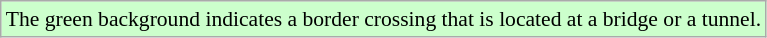<table class="wikitable" style="font-size:90%;">
<tr>
<td style="background:#cfc;">The green background indicates a border crossing that is located at a bridge or a tunnel.</td>
</tr>
</table>
